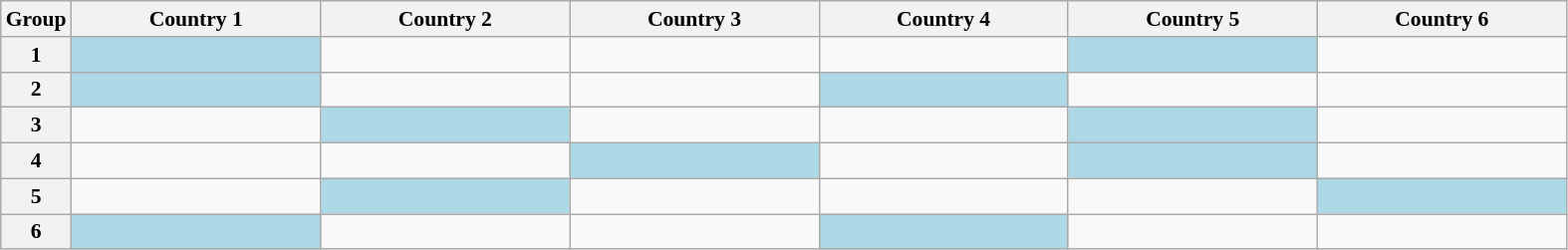<table class="wikitable" style="font-size: 90%;">
<tr>
<th>Group</th>
<th width="160">Country 1</th>
<th width="160">Country 2</th>
<th width="160">Country 3</th>
<th width="160">Country 4</th>
<th width="160">Country 5</th>
<th width="160">Country 6</th>
</tr>
<tr>
<th>1</th>
<td bgcolor="lightblue"></td>
<td></td>
<td></td>
<td></td>
<td bgcolor="lightblue"></td>
<td></td>
</tr>
<tr>
<th>2</th>
<td bgcolor="lightblue"></td>
<td></td>
<td></td>
<td bgcolor="lightblue"></td>
<td></td>
<td></td>
</tr>
<tr>
<th>3</th>
<td></td>
<td bgcolor="lightblue"></td>
<td><s></s></td>
<td></td>
<td bgcolor="lightblue"></td>
<td></td>
</tr>
<tr>
<th>4</th>
<td></td>
<td></td>
<td bgcolor="lightblue"></td>
<td></td>
<td bgcolor="lightblue"></td>
<td></td>
</tr>
<tr>
<th>5</th>
<td></td>
<td bgcolor="lightblue"></td>
<td></td>
<td><s></s></td>
<td></td>
<td bgcolor="lightblue"><s></s></td>
</tr>
<tr>
<th>6</th>
<td bgcolor="lightblue"></td>
<td></td>
<td></td>
<td bgcolor="lightblue"></td>
<td></td>
<td></td>
</tr>
</table>
